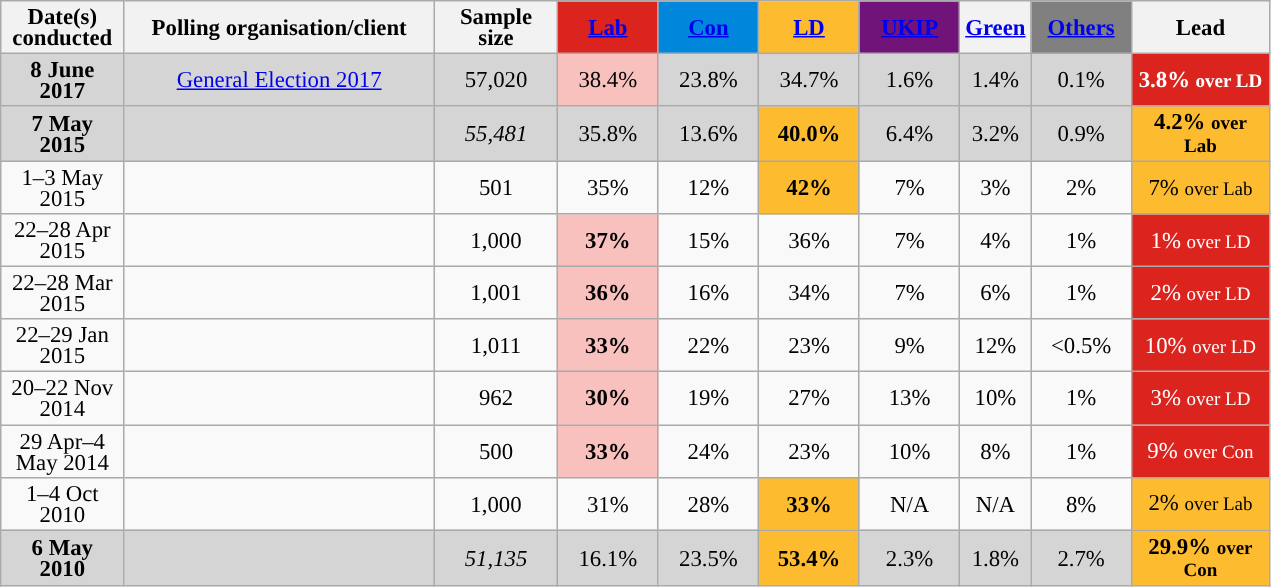<table class="wikitable sortable" style="text-align:center;font-size:95%;line-height:14px">
<tr>
<th ! style="width:75px;">Date(s)<br>conducted</th>
<th style="width:200px;">Polling organisation/client</th>
<th class="unsortable" style="width:75px;">Sample size</th>
<th class="unsortable"  style="background:#dc241f; width:60px;"><a href='#'><span>Lab</span></a></th>
<th class="unsortable"  style="background:#0087dc; width:60px;"><a href='#'><span>Con</span></a></th>
<th class="unsortable"  style="background:#fdbb30; width:60px;"><a href='#'><span>LD</span></a></th>
<th class="unsortable"  style="background:#70147a; width:60px;"><a href='#'><span>UKIP</span></a></th>
<th class="unsortable" style="background:"><a href='#'><span>Green</span></a></th>
<th class="unsortable"  style="background:gray; width:60px;"><a href='#'><span>Others</span></a></th>
<th class="unsortable" style="width:85px;">Lead</th>
</tr>
<tr style="background:#D5D5D5">
<td><strong>8 June 2017</strong></td>
<td><a href='#'>General Election 2017</a></td>
<td>57,020</td>
<td style="background:#F8C1BE">38.4%</td>
<td>23.8%</td>
<td>34.7%</td>
<td>1.6%</td>
<td>1.4%</td>
<td>0.1%</td>
<td style="background:#dc241f; color:White;"><strong>3.8% <small>over LD</small></strong></td>
</tr>
<tr style="background:#D5D5D5">
<td><strong>7 May 2015</strong></td>
<td></td>
<td><em>55,481</em></td>
<td>35.8%</td>
<td>13.6%</td>
<td style="background:#fdbb30; color:Black;"><strong>40.0%</strong></td>
<td>6.4%</td>
<td style="background:#D5D5D5">3.2%</td>
<td>0.9%</td>
<td style="background:#fdbb30; color:Black;"><strong>4.2% <small>over Lab</small></strong></td>
</tr>
<tr>
<td>1–3 May 2015</td>
<td></td>
<td>501</td>
<td>35%</td>
<td>12%</td>
<td style="background:#fdbb30; color:Black;"><strong>42%</strong></td>
<td>7%</td>
<td>3%</td>
<td>2%</td>
<td style="background:#fdbb30; color:Black;">7% <small>over Lab</small></td>
</tr>
<tr>
<td>22–28 Apr 2015</td>
<td></td>
<td>1,000</td>
<td style="background:#F8C1BE"><strong>37%</strong></td>
<td>15%</td>
<td>36%</td>
<td>7%</td>
<td>4%</td>
<td>1%</td>
<td style="background:#dc241f; color:white;">1% <small>over LD</small></td>
</tr>
<tr>
<td>22–28 Mar 2015</td>
<td></td>
<td>1,001</td>
<td style="background:#F8C1BE"><strong>36%</strong></td>
<td>16%</td>
<td>34%</td>
<td>7%</td>
<td>6%</td>
<td>1%</td>
<td style="background:#dc241f; color:white;">2% <small>over LD</small></td>
</tr>
<tr>
<td>22–29 Jan 2015</td>
<td></td>
<td>1,011</td>
<td style="background:#F8C1BE"><strong>33%</strong></td>
<td>22%</td>
<td>23%</td>
<td>9%</td>
<td>12%</td>
<td><0.5%</td>
<td style="background:#dc241f; color:white;">10% <small>over LD</small></td>
</tr>
<tr>
<td>20–22 Nov 2014</td>
<td></td>
<td>962</td>
<td style="background:#F8C1BE"><strong>30%</strong></td>
<td>19%</td>
<td>27%</td>
<td>13%</td>
<td>10%</td>
<td>1%</td>
<td style="background:#dc241f; color:white;">3% <small>over LD</small></td>
</tr>
<tr>
<td>29 Apr–4 May 2014</td>
<td></td>
<td>500</td>
<td style="background:#F8C1BE"><strong>33%</strong></td>
<td>24%</td>
<td>23%</td>
<td>10%</td>
<td>8%</td>
<td>1%</td>
<td style="background:#dc241f; color:white;">9% <small>over Con</small></td>
</tr>
<tr>
<td>1–4 Oct 2010</td>
<td></td>
<td>1,000</td>
<td>31%</td>
<td>28%</td>
<td style="background:#fdbb30; color:Black;"><strong>33%</strong></td>
<td>N/A</td>
<td>N/A</td>
<td>8%</td>
<td style="background:#fdbb30; color:Black;">2% <small>over Lab</small></td>
</tr>
<tr>
<td style="background:#D5D5D5"><strong>6 May 2010</strong></td>
<td style="background:#D5D5D5"></td>
<td style="background:#D5D5D5"><em>51,135</em></td>
<td style="background:#D5D5D5">16.1%</td>
<td style="background:#D5D5D5">23.5%</td>
<td style="background:#fdbb30; color:Black;"><strong>53.4%</strong></td>
<td style="background:#D5D5D5">2.3%</td>
<td style="background:#D5D5D5">1.8%</td>
<td style="background:#D5D5D5">2.7%</td>
<td style="background:#fdbb30; color:Black;"><strong>29.9% <small>over Con</small></strong></td>
</tr>
</table>
